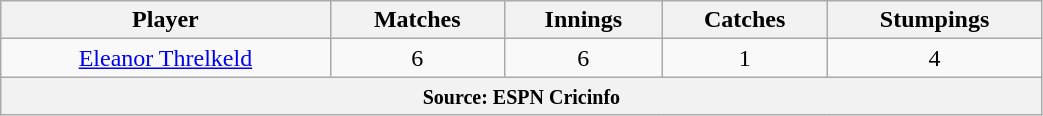<table class="wikitable" style="text-align:center; width:55%;">
<tr>
<th>Player</th>
<th>Matches</th>
<th>Innings</th>
<th>Catches</th>
<th>Stumpings</th>
</tr>
<tr>
<td><a href='#'>Eleanor Threlkeld</a></td>
<td>6</td>
<td>6</td>
<td>1</td>
<td>4</td>
</tr>
<tr>
<th colspan="5"><small>Source: ESPN Cricinfo </small></th>
</tr>
</table>
